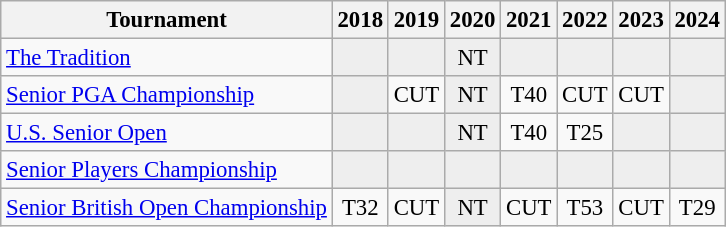<table class="wikitable" style="font-size:95%;text-align:center;">
<tr>
<th>Tournament</th>
<th>2018</th>
<th>2019</th>
<th>2020</th>
<th>2021</th>
<th>2022</th>
<th>2023</th>
<th>2024</th>
</tr>
<tr>
<td align=left><a href='#'>The Tradition</a></td>
<td style="background:#eeeeee;"></td>
<td style="background:#eeeeee;"></td>
<td style="background:#eeeeee;">NT</td>
<td style="background:#eeeeee;"></td>
<td style="background:#eeeeee;"></td>
<td style="background:#eeeeee;"></td>
<td style="background:#eeeeee;"></td>
</tr>
<tr>
<td align=left><a href='#'>Senior PGA Championship</a></td>
<td style="background:#eeeeee;"></td>
<td>CUT</td>
<td style="background:#eeeeee;">NT</td>
<td>T40</td>
<td>CUT</td>
<td>CUT</td>
<td style="background:#eeeeee;"></td>
</tr>
<tr>
<td align=left><a href='#'>U.S. Senior Open</a></td>
<td style="background:#eeeeee;"></td>
<td style="background:#eeeeee;"></td>
<td style="background:#eeeeee;">NT</td>
<td>T40</td>
<td>T25</td>
<td style="background:#eeeeee;"></td>
<td style="background:#eeeeee;"></td>
</tr>
<tr>
<td align=left><a href='#'>Senior Players Championship</a></td>
<td style="background:#eeeeee;"></td>
<td style="background:#eeeeee;"></td>
<td style="background:#eeeeee;"></td>
<td style="background:#eeeeee;"></td>
<td style="background:#eeeeee;"></td>
<td style="background:#eeeeee;"></td>
<td style="background:#eeeeee;"></td>
</tr>
<tr>
<td align=left><a href='#'>Senior British Open Championship</a></td>
<td>T32</td>
<td>CUT</td>
<td style="background:#eeeeee;">NT</td>
<td>CUT</td>
<td>T53</td>
<td>CUT</td>
<td>T29</td>
</tr>
</table>
